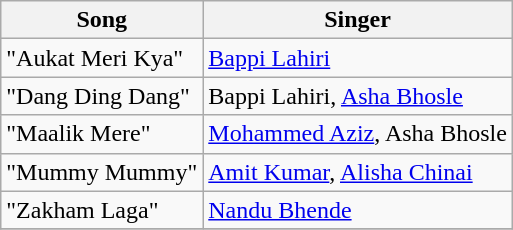<table class="wikitable">
<tr>
<th>Song</th>
<th>Singer</th>
</tr>
<tr>
<td>"Aukat Meri Kya"</td>
<td><a href='#'>Bappi Lahiri</a></td>
</tr>
<tr>
<td>"Dang Ding Dang"</td>
<td>Bappi Lahiri, <a href='#'>Asha Bhosle</a></td>
</tr>
<tr>
<td>"Maalik Mere"</td>
<td><a href='#'>Mohammed Aziz</a>, Asha Bhosle</td>
</tr>
<tr>
<td>"Mummy Mummy"</td>
<td><a href='#'>Amit Kumar</a>, <a href='#'>Alisha Chinai</a></td>
</tr>
<tr>
<td>"Zakham Laga"</td>
<td><a href='#'>Nandu Bhende</a></td>
</tr>
<tr>
</tr>
</table>
